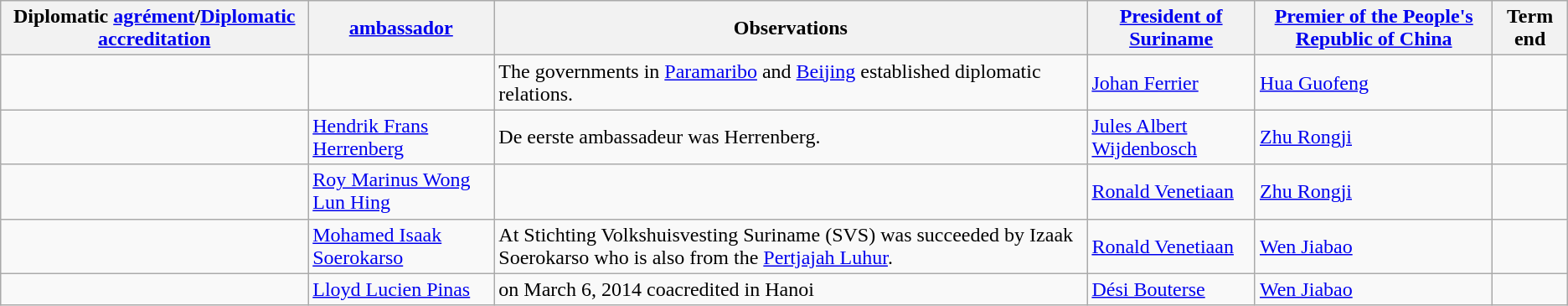<table class="wikitable sortable">
<tr>
<th>Diplomatic <a href='#'>agrément</a>/<a href='#'>Diplomatic accreditation</a></th>
<th><a href='#'>ambassador</a></th>
<th>Observations</th>
<th><a href='#'>President of Suriname</a></th>
<th><a href='#'>Premier of the People's Republic of China</a></th>
<th>Term end</th>
</tr>
<tr>
<td></td>
<td></td>
<td>The governments in <a href='#'>Paramaribo</a> and <a href='#'>Beijing</a> established diplomatic relations.</td>
<td><a href='#'>Johan Ferrier</a></td>
<td><a href='#'>Hua Guofeng</a></td>
<td></td>
</tr>
<tr>
<td></td>
<td><a href='#'>Hendrik Frans Herrenberg</a></td>
<td>De eerste ambassadeur was Herrenberg.</td>
<td><a href='#'>Jules Albert Wijdenbosch</a></td>
<td><a href='#'>Zhu Rongji</a></td>
<td></td>
</tr>
<tr>
<td></td>
<td><a href='#'>Roy Marinus Wong Lun Hing</a></td>
<td></td>
<td><a href='#'>Ronald Venetiaan</a></td>
<td><a href='#'>Zhu Rongji</a></td>
<td></td>
</tr>
<tr>
<td></td>
<td><a href='#'>Mohamed Isaak Soerokarso</a></td>
<td>At Stichting Volkshuisvesting Suriname (SVS)  was succeeded by Izaak Soerokarso who is also from the <a href='#'>Pertjajah Luhur</a>.</td>
<td><a href='#'>Ronald Venetiaan</a></td>
<td><a href='#'>Wen Jiabao</a></td>
<td></td>
</tr>
<tr>
<td></td>
<td><a href='#'>Lloyd Lucien Pinas</a></td>
<td>on March 6, 2014 coacredited in Hanoi</td>
<td><a href='#'>Dési Bouterse</a></td>
<td><a href='#'>Wen Jiabao</a></td>
<td></td>
</tr>
</table>
